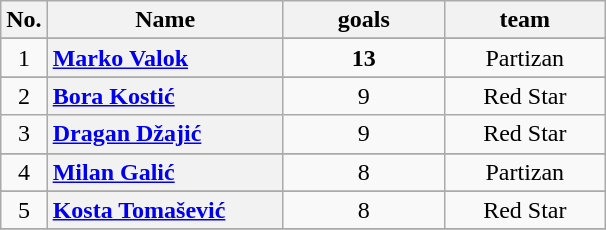<table class="wikitable plainrowheaders sortable" style="text-align: center;">
<tr>
<th scope=col>No.</th>
<th width="150" scope="col">Name</th>
<th width="100" scope="col">goals</th>
<th width="100" scope="col">team</th>
</tr>
<tr>
</tr>
<tr>
<td>1</td>
<th scope=row style="text-align:left;"><strong><a href='#'>Marko Valok</a></strong></th>
<td><strong>13</strong></td>
<td>Partizan</td>
</tr>
<tr>
</tr>
<tr>
<td>2</td>
<th scope=row style="text-align:left;"><a href='#'>Bora Kostić</a></th>
<td>9</td>
<td>Red Star</td>
</tr>
<tr>
<td>3</td>
<th scope=row style="text-align:left;"><a href='#'>Dragan Džajić</a></th>
<td>9</td>
<td>Red Star</td>
</tr>
<tr>
</tr>
<tr>
<td>4</td>
<th scope=row style="text-align:left;"><a href='#'>Milan Galić</a></th>
<td>8</td>
<td>Partizan</td>
</tr>
<tr>
</tr>
<tr>
<td>5</td>
<th scope=row style="text-align:left;"><a href='#'>Kosta Tomašević</a></th>
<td>8</td>
<td>Red Star</td>
</tr>
<tr>
</tr>
</table>
